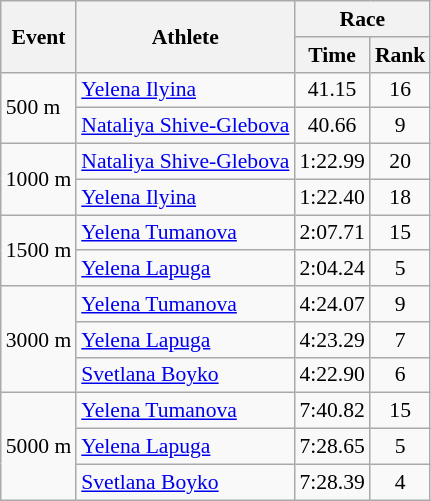<table class="wikitable" border="1" style="font-size:90%">
<tr>
<th rowspan=2>Event</th>
<th rowspan=2>Athlete</th>
<th colspan=2>Race</th>
</tr>
<tr>
<th>Time</th>
<th>Rank</th>
</tr>
<tr>
<td rowspan=2>500 m</td>
<td><a href='#'>Yelena Ilyina</a></td>
<td align=center>41.15</td>
<td align=center>16</td>
</tr>
<tr>
<td><a href='#'>Nataliya Shive-Glebova</a></td>
<td align=center>40.66</td>
<td align=center>9</td>
</tr>
<tr>
<td rowspan=2>1000 m</td>
<td><a href='#'>Nataliya Shive-Glebova</a></td>
<td align=center>1:22.99</td>
<td align=center>20</td>
</tr>
<tr>
<td><a href='#'>Yelena Ilyina</a></td>
<td align=center>1:22.40</td>
<td align=center>18</td>
</tr>
<tr>
<td rowspan=2>1500 m</td>
<td><a href='#'>Yelena Tumanova</a></td>
<td align=center>2:07.71</td>
<td align=center>15</td>
</tr>
<tr>
<td><a href='#'>Yelena Lapuga</a></td>
<td align=center>2:04.24</td>
<td align=center>5</td>
</tr>
<tr>
<td rowspan=3>3000 m</td>
<td><a href='#'>Yelena Tumanova</a></td>
<td align=center>4:24.07</td>
<td align=center>9</td>
</tr>
<tr>
<td><a href='#'>Yelena Lapuga</a></td>
<td align=center>4:23.29</td>
<td align=center>7</td>
</tr>
<tr>
<td><a href='#'>Svetlana Boyko</a></td>
<td align=center>4:22.90</td>
<td align=center>6</td>
</tr>
<tr>
<td rowspan=3>5000 m</td>
<td><a href='#'>Yelena Tumanova</a></td>
<td align=center>7:40.82</td>
<td align=center>15</td>
</tr>
<tr>
<td><a href='#'>Yelena Lapuga</a></td>
<td align=center>7:28.65</td>
<td align=center>5</td>
</tr>
<tr>
<td><a href='#'>Svetlana Boyko</a></td>
<td align=center>7:28.39</td>
<td align=center>4</td>
</tr>
</table>
